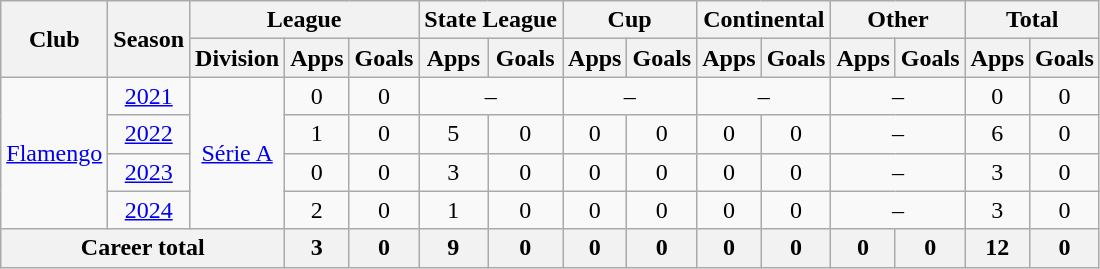<table class="wikitable" style="text-align: center">
<tr>
<th rowspan="2">Club</th>
<th rowspan="2">Season</th>
<th colspan="3">League</th>
<th colspan="2">State League</th>
<th colspan="2">Cup</th>
<th colspan="2">Continental</th>
<th colspan="2">Other</th>
<th colspan="2">Total</th>
</tr>
<tr>
<th>Division</th>
<th>Apps</th>
<th>Goals</th>
<th>Apps</th>
<th>Goals</th>
<th>Apps</th>
<th>Goals</th>
<th>Apps</th>
<th>Goals</th>
<th>Apps</th>
<th>Goals</th>
<th>Apps</th>
<th>Goals</th>
</tr>
<tr>
<td rowspan="4"><a href='#'>Flamengo</a></td>
<td><a href='#'>2021</a></td>
<td rowspan="4"><a href='#'>Série A</a></td>
<td>0</td>
<td>0</td>
<td colspan="2">–</td>
<td colspan="2">–</td>
<td colspan="2">–</td>
<td colspan="2">–</td>
<td>0</td>
<td>0</td>
</tr>
<tr>
<td><a href='#'>2022</a></td>
<td>1</td>
<td>0</td>
<td>5</td>
<td>0</td>
<td>0</td>
<td>0</td>
<td>0</td>
<td>0</td>
<td colspan="2">–</td>
<td>6</td>
<td>0</td>
</tr>
<tr>
<td><a href='#'>2023</a></td>
<td>0</td>
<td>0</td>
<td>3</td>
<td>0</td>
<td>0</td>
<td>0</td>
<td>0</td>
<td>0</td>
<td colspan="2">–</td>
<td>3</td>
<td>0</td>
</tr>
<tr>
<td><a href='#'>2024</a></td>
<td>2</td>
<td>0</td>
<td>1</td>
<td>0</td>
<td>0</td>
<td>0</td>
<td>0</td>
<td>0</td>
<td colspan="2">–</td>
<td>3</td>
<td>0</td>
</tr>
<tr>
<th colspan="3">Career total</th>
<th>3</th>
<th>0</th>
<th>9</th>
<th>0</th>
<th>0</th>
<th>0</th>
<th>0</th>
<th>0</th>
<th>0</th>
<th>0</th>
<th>12</th>
<th>0</th>
</tr>
</table>
